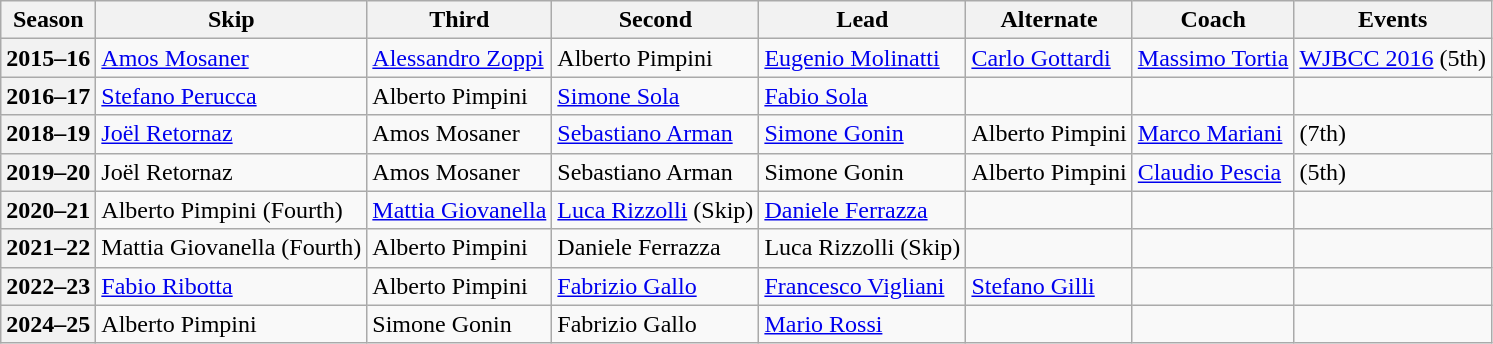<table class="wikitable">
<tr>
<th scope="col">Season</th>
<th scope="col">Skip</th>
<th scope="col">Third</th>
<th scope="col">Second</th>
<th scope="col">Lead</th>
<th scope="col">Alternate</th>
<th scope="col">Coach</th>
<th scope="col">Events</th>
</tr>
<tr>
<th scope="row">2015–16</th>
<td><a href='#'>Amos Mosaner</a></td>
<td><a href='#'>Alessandro Zoppi</a></td>
<td>Alberto Pimpini</td>
<td><a href='#'>Eugenio Molinatti</a></td>
<td><a href='#'>Carlo Gottardi</a></td>
<td><a href='#'>Massimo Tortia</a></td>
<td><a href='#'>WJBCC 2016</a> (5th)</td>
</tr>
<tr>
<th scope="row">2016–17</th>
<td><a href='#'>Stefano Perucca</a></td>
<td>Alberto Pimpini</td>
<td><a href='#'>Simone Sola</a></td>
<td><a href='#'>Fabio Sola</a></td>
<td></td>
<td></td>
<td></td>
</tr>
<tr>
<th scope="row">2018–19</th>
<td><a href='#'>Joël Retornaz</a></td>
<td>Amos Mosaner</td>
<td><a href='#'>Sebastiano Arman</a></td>
<td><a href='#'>Simone Gonin</a></td>
<td>Alberto Pimpini</td>
<td><a href='#'>Marco Mariani</a></td>
<td> (7th)</td>
</tr>
<tr>
<th scope="row">2019–20</th>
<td>Joël Retornaz</td>
<td>Amos Mosaner</td>
<td>Sebastiano Arman</td>
<td>Simone Gonin</td>
<td>Alberto Pimpini</td>
<td><a href='#'>Claudio Pescia</a></td>
<td> (5th)</td>
</tr>
<tr>
<th scope="row">2020–21</th>
<td>Alberto Pimpini (Fourth)</td>
<td><a href='#'>Mattia Giovanella</a></td>
<td><a href='#'>Luca Rizzolli</a> (Skip)</td>
<td><a href='#'>Daniele Ferrazza</a></td>
<td></td>
<td></td>
<td></td>
</tr>
<tr>
<th scope="row">2021–22</th>
<td>Mattia Giovanella (Fourth)</td>
<td>Alberto Pimpini</td>
<td>Daniele Ferrazza</td>
<td>Luca Rizzolli (Skip)</td>
<td></td>
<td></td>
<td></td>
</tr>
<tr>
<th scope="row">2022–23</th>
<td><a href='#'>Fabio Ribotta</a></td>
<td>Alberto Pimpini</td>
<td><a href='#'>Fabrizio Gallo</a></td>
<td><a href='#'>Francesco Vigliani</a></td>
<td><a href='#'>Stefano Gilli</a></td>
<td></td>
<td></td>
</tr>
<tr>
<th scope="row">2024–25</th>
<td>Alberto Pimpini</td>
<td>Simone Gonin</td>
<td>Fabrizio Gallo</td>
<td><a href='#'>Mario Rossi</a></td>
<td></td>
<td></td>
<td></td>
</tr>
</table>
